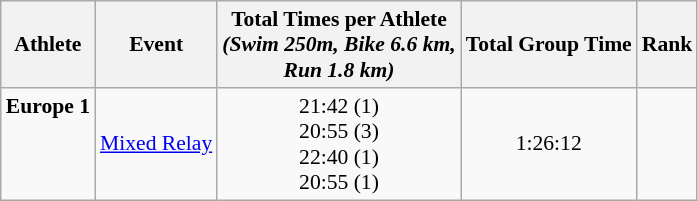<table class="wikitable" style="font-size:90%;">
<tr>
<th>Athlete</th>
<th>Event</th>
<th>Total Times per Athlete <br> <em>(Swim 250m, Bike 6.6 km, <br> Run 1.8 km)</th>
<th>Total Group Time</th>
<th>Rank</th>
</tr>
<tr align=center>
<td align=left><strong>Europe 1</strong><br><br><br><br></td>
<td rowspan=2 align=left><a href='#'>Mixed Relay</a></td>
<td valign=bottom>21:42 (1)<br>20:55 (3)<br>22:40 (1)<br>20:55 (1)</td>
<td>1:26:12</td>
<td></td>
</tr>
</table>
